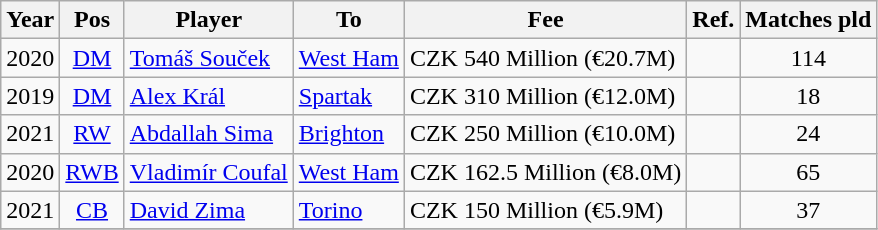<table class="wikitable">
<tr>
<th>Year</th>
<th>Pos</th>
<th>Player</th>
<th>To</th>
<th>Fee</th>
<th>Ref.</th>
<th>Matches pld</th>
</tr>
<tr>
<td rowspan=1>2020</td>
<td style="text-align:center"><a href='#'>DM</a></td>
<td> <a href='#'>Tomáš Souček</a></td>
<td> <a href='#'>West Ham</a></td>
<td>CZK 540 Million (€20.7M)</td>
<td style="text-align:center"></td>
<td style="text-align:center">114</td>
</tr>
<tr>
<td rowspan=1>2019</td>
<td style="text-align:center"><a href='#'>DM</a></td>
<td> <a href='#'>Alex Král</a></td>
<td> <a href='#'>Spartak</a></td>
<td>CZK 310 Million (€12.0M)</td>
<td style="text-align:center"></td>
<td style="text-align:center">18</td>
</tr>
<tr>
<td rowspan=1>2021</td>
<td style="text-align:center"><a href='#'>RW</a></td>
<td> <a href='#'>Abdallah Sima</a></td>
<td> <a href='#'>Brighton</a></td>
<td>CZK 250 Million (€10.0M)</td>
<td style="text-align:center"></td>
<td style="text-align:center">24</td>
</tr>
<tr>
<td rowspan=1>2020</td>
<td style="text-align:center"><a href='#'>RWB</a></td>
<td> <a href='#'>Vladimír Coufal</a></td>
<td> <a href='#'>West Ham</a></td>
<td>CZK 162.5 Million (€8.0M)</td>
<td style="text-align:center"></td>
<td style="text-align:center">65</td>
</tr>
<tr>
<td rowspan=1>2021</td>
<td style="text-align:center"><a href='#'>CB</a></td>
<td> <a href='#'>David Zima</a></td>
<td> <a href='#'>Torino</a></td>
<td>CZK 150 Million (€5.9M)</td>
<td style="text-align:center"></td>
<td style="text-align:center">37</td>
</tr>
<tr>
</tr>
</table>
